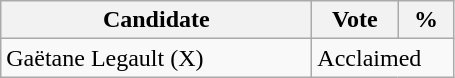<table class="wikitable">
<tr>
<th bgcolor="#DDDDFF" width="200px">Candidate</th>
<th bgcolor="#DDDDFF" width="50px">Vote</th>
<th bgcolor="#DDDDFF" width="30px">%</th>
</tr>
<tr>
<td>Gaëtane Legault (X)</td>
<td colspan="2">Acclaimed</td>
</tr>
</table>
